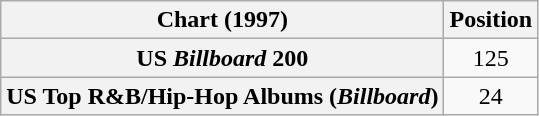<table class="wikitable plainrowheaders" style="text-align:center">
<tr>
<th scope="col">Chart (1997)</th>
<th scope="col">Position</th>
</tr>
<tr>
<th scope="row">US <em>Billboard</em> 200</th>
<td>125</td>
</tr>
<tr>
<th scope="row">US Top R&B/Hip-Hop Albums (<em>Billboard</em>)</th>
<td>24</td>
</tr>
</table>
